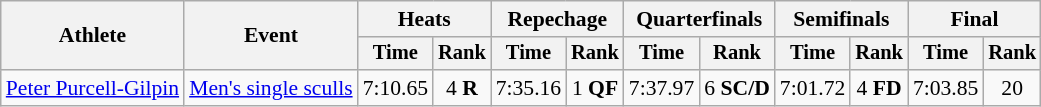<table class="wikitable" style="font-size:90%">
<tr>
<th rowspan="2">Athlete</th>
<th rowspan="2">Event</th>
<th colspan="2">Heats</th>
<th colspan="2">Repechage</th>
<th colspan="2">Quarterfinals</th>
<th colspan="2">Semifinals</th>
<th colspan="2">Final</th>
</tr>
<tr style="font-size:95%">
<th>Time</th>
<th>Rank</th>
<th>Time</th>
<th>Rank</th>
<th>Time</th>
<th>Rank</th>
<th>Time</th>
<th>Rank</th>
<th>Time</th>
<th>Rank</th>
</tr>
<tr align=center>
<td align=left><a href='#'>Peter Purcell-Gilpin</a></td>
<td align=left><a href='#'>Men's single sculls</a></td>
<td>7:10.65</td>
<td>4 <strong>R</strong></td>
<td>7:35.16</td>
<td>1 <strong>QF</strong></td>
<td>7:37.97</td>
<td>6 <strong>SC/D</strong></td>
<td>7:01.72</td>
<td>4 <strong>FD</strong></td>
<td>7:03.85</td>
<td>20</td>
</tr>
</table>
